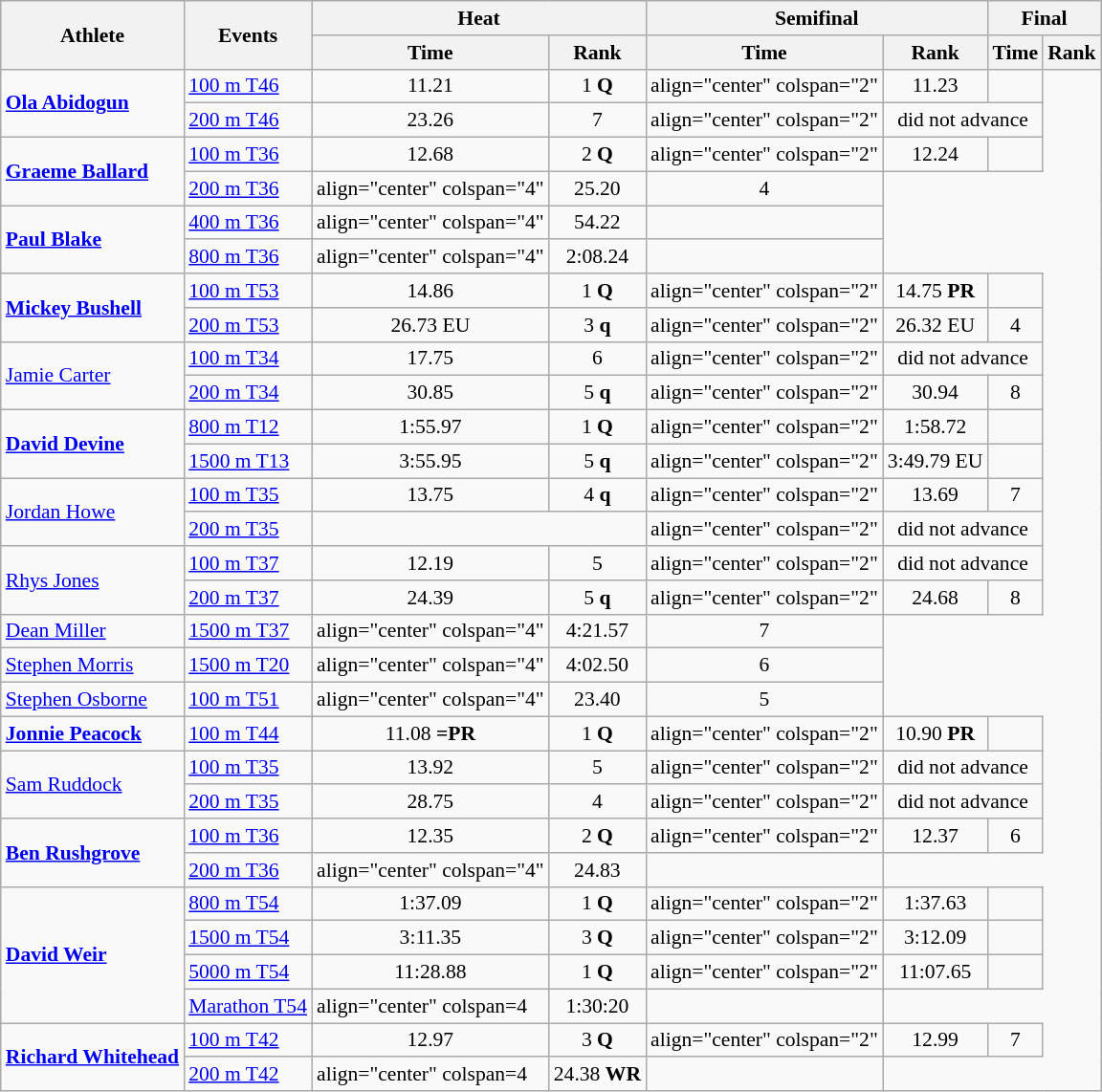<table class=wikitable style="font-size:90%">
<tr>
<th rowspan="2">Athlete</th>
<th rowspan="2">Events</th>
<th colspan="2">Heat</th>
<th colspan="2">Semifinal</th>
<th colspan="2">Final</th>
</tr>
<tr>
<th>Time</th>
<th>Rank</th>
<th>Time</th>
<th>Rank</th>
<th>Time</th>
<th>Rank</th>
</tr>
<tr>
<td rowspan=2><strong><a href='#'>Ola Abidogun</a></strong></td>
<td><a href='#'>100 m T46</a></td>
<td align="center">11.21</td>
<td align="center">1 <strong>Q</strong></td>
<td>align="center" colspan="2" </td>
<td align="center">11.23</td>
<td align="center"></td>
</tr>
<tr>
<td><a href='#'>200 m T46</a></td>
<td align="center">23.26</td>
<td align="center">7</td>
<td>align="center" colspan="2" </td>
<td align="center" colspan=2>did not advance</td>
</tr>
<tr>
<td rowspan=2><strong><a href='#'>Graeme Ballard</a></strong></td>
<td><a href='#'>100 m T36</a></td>
<td align="center">12.68</td>
<td align="center">2 <strong>Q</strong></td>
<td>align="center" colspan="2" </td>
<td align="center">12.24</td>
<td align="center"></td>
</tr>
<tr>
<td><a href='#'>200 m T36</a></td>
<td>align="center" colspan="4" </td>
<td align="center">25.20</td>
<td align="center">4</td>
</tr>
<tr>
<td rowspan=2><strong><a href='#'>Paul Blake</a></strong></td>
<td><a href='#'>400 m T36</a></td>
<td>align="center" colspan="4" </td>
<td align="center">54.22</td>
<td align="center"></td>
</tr>
<tr>
<td><a href='#'>800 m T36</a></td>
<td>align="center" colspan="4" </td>
<td align="center">2:08.24</td>
<td align="center"></td>
</tr>
<tr>
<td rowspan=2><strong><a href='#'>Mickey Bushell</a></strong></td>
<td><a href='#'>100 m T53</a></td>
<td align="center">14.86</td>
<td align="center">1 <strong>Q</strong></td>
<td>align="center" colspan="2" </td>
<td align="center">14.75 <strong>PR</strong></td>
<td align="center"></td>
</tr>
<tr>
<td><a href='#'>200 m T53</a></td>
<td align="center">26.73 EU</td>
<td align="center">3 <strong>q</strong></td>
<td>align="center" colspan="2" </td>
<td align="center">26.32 EU</td>
<td align="center">4</td>
</tr>
<tr>
<td rowspan=2><a href='#'>Jamie Carter</a></td>
<td><a href='#'>100 m T34</a></td>
<td align="center">17.75</td>
<td align="center">6</td>
<td>align="center" colspan="2" </td>
<td align="center" colspan=2>did not advance</td>
</tr>
<tr>
<td><a href='#'>200 m T34</a></td>
<td align="center">30.85</td>
<td align="center">5 <strong>q</strong></td>
<td>align="center" colspan="2" </td>
<td align="center">30.94</td>
<td align="center">8</td>
</tr>
<tr>
<td rowspan=2><strong><a href='#'>David Devine</a></strong></td>
<td><a href='#'>800 m T12</a></td>
<td align="center">1:55.97</td>
<td align="center">1 <strong>Q</strong></td>
<td>align="center" colspan="2" </td>
<td align="center">1:58.72</td>
<td align="center"></td>
</tr>
<tr>
<td><a href='#'>1500 m T13</a></td>
<td align="center">3:55.95</td>
<td align="center">5 <strong>q</strong></td>
<td>align="center" colspan="2" </td>
<td align="center">3:49.79 EU</td>
<td align="center"></td>
</tr>
<tr>
<td rowspan=2><a href='#'>Jordan Howe</a></td>
<td><a href='#'>100 m T35</a></td>
<td align="center">13.75</td>
<td align="center">4 <strong>q</strong></td>
<td>align="center" colspan="2" </td>
<td align="center">13.69</td>
<td align="center">7</td>
</tr>
<tr>
<td><a href='#'>200 m T35</a></td>
<td align="center" colspan=2></td>
<td>align="center" colspan="2" </td>
<td align="center" colspan=2>did not advance</td>
</tr>
<tr>
<td rowspan=2><a href='#'>Rhys Jones</a></td>
<td><a href='#'>100 m T37</a></td>
<td align="center">12.19</td>
<td align="center">5</td>
<td>align="center" colspan="2" </td>
<td align="center" colspan=2>did not advance</td>
</tr>
<tr>
<td><a href='#'>200 m T37</a></td>
<td align="center">24.39</td>
<td align="center">5 <strong>q</strong></td>
<td>align="center" colspan="2" </td>
<td align="center">24.68</td>
<td align="center">8</td>
</tr>
<tr>
<td><a href='#'>Dean Miller</a></td>
<td><a href='#'>1500 m T37</a></td>
<td>align="center" colspan="4" </td>
<td align="center">4:21.57</td>
<td align="center">7</td>
</tr>
<tr>
<td><a href='#'>Stephen Morris</a></td>
<td><a href='#'>1500 m T20</a></td>
<td>align="center" colspan="4" </td>
<td align="center">4:02.50</td>
<td align="center">6</td>
</tr>
<tr>
<td><a href='#'>Stephen Osborne</a></td>
<td><a href='#'>100 m T51</a></td>
<td>align="center" colspan="4" </td>
<td align="center">23.40</td>
<td align="center">5</td>
</tr>
<tr>
<td><strong><a href='#'>Jonnie Peacock</a></strong></td>
<td><a href='#'>100 m T44</a></td>
<td align="center">11.08 <strong>=PR</strong></td>
<td align="center">1 <strong>Q</strong></td>
<td>align="center" colspan="2" </td>
<td align="center">10.90 <strong>PR</strong></td>
<td align="center"></td>
</tr>
<tr>
<td rowspan=2><a href='#'>Sam Ruddock</a></td>
<td><a href='#'>100 m T35</a></td>
<td align="center">13.92</td>
<td align="center">5</td>
<td>align="center" colspan="2" </td>
<td align="center" colspan=2>did not advance</td>
</tr>
<tr>
<td><a href='#'>200 m T35</a></td>
<td align="center">28.75</td>
<td align="center">4</td>
<td>align="center" colspan="2" </td>
<td align="center" colspan=2>did not advance</td>
</tr>
<tr>
<td rowspan=2><strong><a href='#'>Ben Rushgrove</a></strong></td>
<td><a href='#'>100 m T36</a></td>
<td align="center">12.35</td>
<td align="center">2 <strong>Q</strong></td>
<td>align="center" colspan="2" </td>
<td align="center">12.37</td>
<td align="center">6</td>
</tr>
<tr>
<td><a href='#'>200 m T36</a></td>
<td>align="center" colspan="4" </td>
<td align="center">24.83</td>
<td align="center"></td>
</tr>
<tr>
<td rowspan=4><strong><a href='#'>David Weir</a></strong></td>
<td><a href='#'>800 m T54</a></td>
<td align="center">1:37.09</td>
<td align="center">1 <strong>Q</strong></td>
<td>align="center" colspan="2" </td>
<td align="center">1:37.63</td>
<td align="center"></td>
</tr>
<tr>
<td><a href='#'>1500 m T54</a></td>
<td align="center">3:11.35</td>
<td align="center">3 <strong>Q</strong></td>
<td>align="center" colspan="2" </td>
<td align="center">3:12.09</td>
<td align="center"></td>
</tr>
<tr>
<td><a href='#'>5000 m T54</a></td>
<td align="center">11:28.88</td>
<td align="center">1 <strong>Q</strong></td>
<td>align="center" colspan="2" </td>
<td align="center">11:07.65</td>
<td align="center"></td>
</tr>
<tr>
<td><a href='#'>Marathon T54</a></td>
<td>align="center" colspan=4 </td>
<td align="center">1:30:20</td>
<td align="center"></td>
</tr>
<tr>
<td rowspan=2><strong><a href='#'>Richard Whitehead</a></strong></td>
<td><a href='#'>100 m T42</a></td>
<td align="center">12.97</td>
<td align="center">3 <strong>Q</strong></td>
<td>align="center" colspan="2" </td>
<td align="center">12.99</td>
<td align="center">7</td>
</tr>
<tr>
<td><a href='#'>200 m T42</a></td>
<td>align="center" colspan=4 </td>
<td align="center">24.38 <strong>WR</strong></td>
<td align="center"></td>
</tr>
</table>
